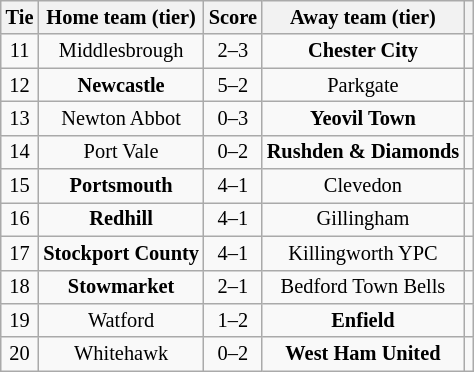<table class="wikitable" style="text-align:center; font-size:85%">
<tr>
<th>Tie</th>
<th>Home team (tier)</th>
<th>Score</th>
<th>Away team (tier)</th>
<th></th>
</tr>
<tr>
<td align="center">11</td>
<td>Middlesbrough</td>
<td align="center">2–3 </td>
<td><strong>Chester City</strong></td>
<td></td>
</tr>
<tr>
<td align="center">12</td>
<td><strong>Newcastle</strong></td>
<td align="center">5–2</td>
<td>Parkgate</td>
<td></td>
</tr>
<tr>
<td align="center">13</td>
<td>Newton Abbot</td>
<td align="center">0–3</td>
<td><strong>Yeovil Town</strong></td>
<td></td>
</tr>
<tr>
<td align="center">14</td>
<td>Port Vale</td>
<td align="center">0–2</td>
<td><strong>Rushden & Diamonds</strong></td>
<td></td>
</tr>
<tr>
<td align="center">15</td>
<td><strong>Portsmouth</strong></td>
<td align="center">4–1</td>
<td>Clevedon</td>
<td></td>
</tr>
<tr>
<td align="center">16</td>
<td><strong>Redhill</strong></td>
<td align="center">4–1</td>
<td>Gillingham</td>
<td></td>
</tr>
<tr>
<td align="center">17</td>
<td><strong>Stockport County</strong></td>
<td align="center">4–1 </td>
<td>Killingworth YPC</td>
<td></td>
</tr>
<tr>
<td align="center">18</td>
<td><strong>Stowmarket</strong></td>
<td align="center">2–1</td>
<td>Bedford Town Bells</td>
<td></td>
</tr>
<tr>
<td align="center">19</td>
<td>Watford</td>
<td align="center">1–2</td>
<td><strong>Enfield</strong></td>
<td></td>
</tr>
<tr>
<td align="center">20</td>
<td>Whitehawk</td>
<td align="center">0–2</td>
<td><strong>West Ham United</strong></td>
<td></td>
</tr>
</table>
